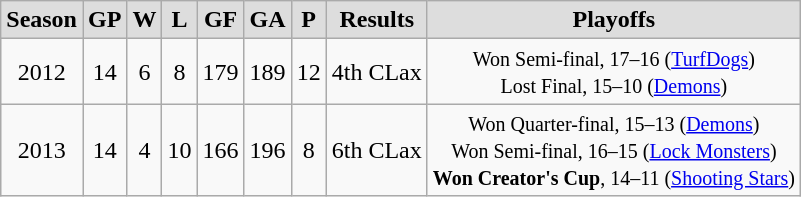<table class="wikitable">
<tr align="center"  bgcolor="#dddddd">
<td><strong>Season</strong></td>
<td><strong>GP</strong></td>
<td><strong>W</strong></td>
<td><strong>L</strong></td>
<td><strong>GF</strong></td>
<td><strong>GA</strong></td>
<td><strong>P</strong></td>
<td><strong>Results</strong></td>
<td><strong>Playoffs</strong></td>
</tr>
<tr align="center">
<td>2012</td>
<td>14</td>
<td>6</td>
<td>8</td>
<td>179</td>
<td>189</td>
<td>12</td>
<td>4th CLax</td>
<td><small>Won Semi-final, 17–16 (<a href='#'>TurfDogs</a>)<br>Lost Final, 15–10 (<a href='#'>Demons</a>)</small></td>
</tr>
<tr align="center">
<td>2013</td>
<td>14</td>
<td>4</td>
<td>10</td>
<td>166</td>
<td>196</td>
<td>8</td>
<td>6th CLax</td>
<td><small>Won Quarter-final, 15–13 (<a href='#'>Demons</a>)<br>Won Semi-final, 16–15 (<a href='#'>Lock Monsters</a>)<br><strong>Won Creator's Cup</strong>, 14–11 (<a href='#'>Shooting Stars</a>)</small></td>
</tr>
</table>
